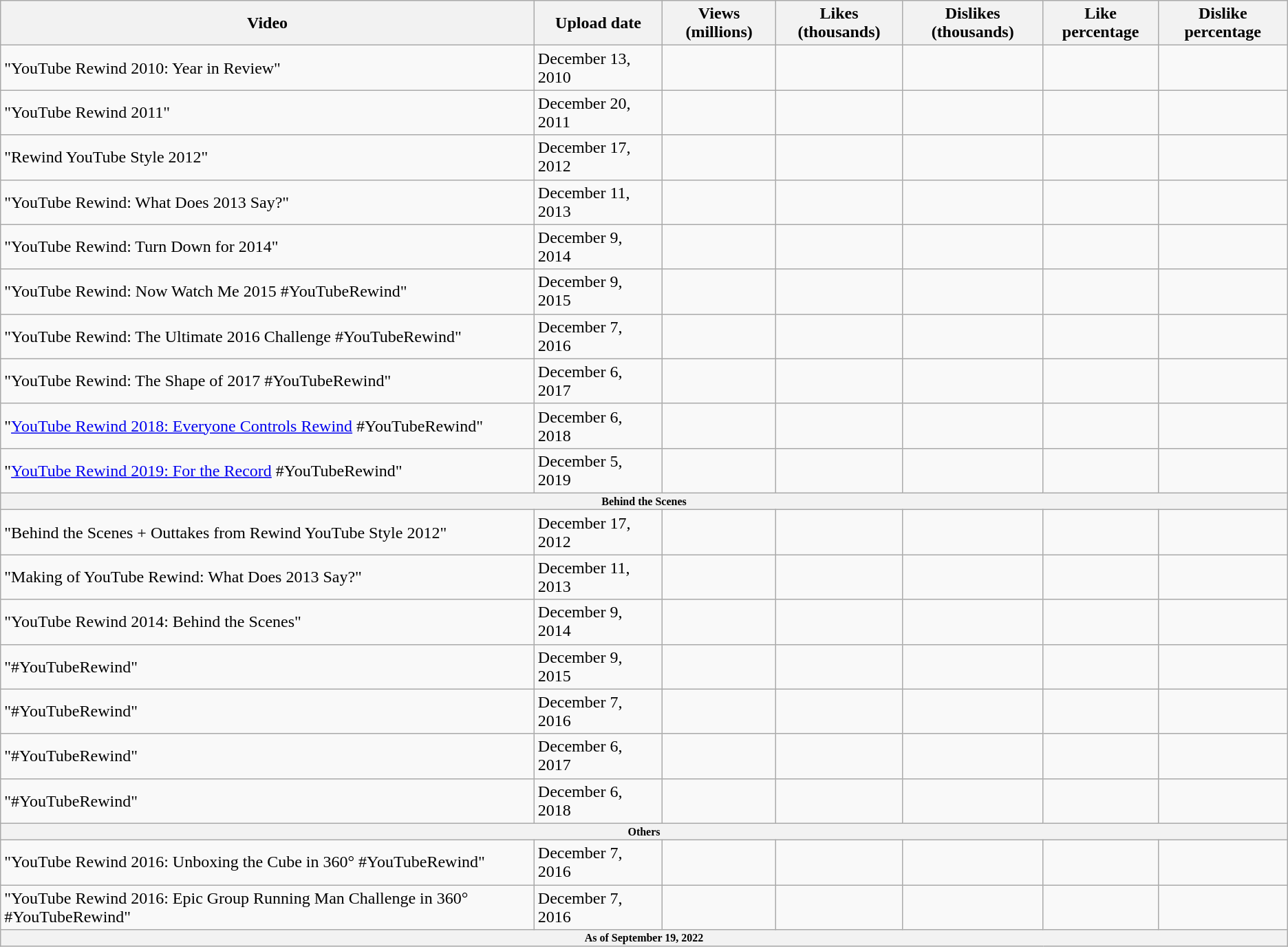<table class="wikitable sortable">
<tr>
<th>Video </th>
<th>Upload date</th>
<th>Views (millions)     </th>
<th>Likes (thousands)    </th>
<th>Dislikes (thousands) </th>
<th>Like percentage      </th>
<th>Dislike percentage   </th>
</tr>
<tr>
<td>"YouTube Rewind 2010: Year in Review"</td>
<td>December 13, 2010</td>
<td align=center></td>
<td align=center></td>
<td align=center></td>
<td align=center></td>
<td align=center></td>
</tr>
<tr>
<td>"YouTube Rewind 2011"</td>
<td>December 20, 2011</td>
<td align=center></td>
<td align=center></td>
<td align=center></td>
<td align=center></td>
<td align=center></td>
</tr>
<tr>
<td>"Rewind YouTube Style 2012"</td>
<td>December 17, 2012</td>
<td align=center></td>
<td align=center></td>
<td align=center></td>
<td align=center></td>
<td align=center></td>
</tr>
<tr>
<td>"YouTube Rewind: What Does 2013 Say?"</td>
<td>December 11, 2013</td>
<td align=center></td>
<td align=center></td>
<td align=center></td>
<td align=center></td>
<td align=center></td>
</tr>
<tr>
<td>"YouTube Rewind: Turn Down for 2014"</td>
<td>December 9, 2014</td>
<td align=center></td>
<td align=center></td>
<td align=center></td>
<td align=center></td>
<td align=center></td>
</tr>
<tr>
<td>"YouTube Rewind: Now Watch Me 2015  #YouTubeRewind"</td>
<td>December 9, 2015</td>
<td align=center></td>
<td align=center></td>
<td align=center></td>
<td align=center></td>
<td align=center></td>
</tr>
<tr>
<td>"YouTube Rewind: The Ultimate 2016 Challenge  #YouTubeRewind"</td>
<td>December 7, 2016</td>
<td align=center></td>
<td align=center></td>
<td align=center></td>
<td align=center></td>
<td align=center></td>
</tr>
<tr>
<td>"YouTube Rewind: The Shape of 2017  #YouTubeRewind"</td>
<td>December 6, 2017</td>
<td align=center></td>
<td align=center></td>
<td align=center></td>
<td align=center></td>
<td align=center></td>
</tr>
<tr>
<td>"<a href='#'>YouTube Rewind 2018: Everyone Controls Rewind</a>  #YouTubeRewind"</td>
<td>December 6, 2018</td>
<td align=center></td>
<td align=center></td>
<td align=center></td>
<td align=center></td>
<td align=center></td>
</tr>
<tr>
<td>"<a href='#'>YouTube Rewind 2019: For the Record</a>  #YouTubeRewind"</td>
<td>December 5, 2019</td>
<td align=center></td>
<td align=center></td>
<td align=center></td>
<td align=center></td>
<td align=center></td>
</tr>
<tr>
<th colspan="7" style="text-align:center; font-size: 8pt;">Behind the Scenes</th>
</tr>
<tr>
<td>"Behind the Scenes + Outtakes from Rewind YouTube Style 2012"</td>
<td>December 17, 2012</td>
<td align=center></td>
<td align=center></td>
<td align=center></td>
<td align=center></td>
<td align=center></td>
</tr>
<tr>
<td>"Making of YouTube Rewind: What Does 2013 Say?"</td>
<td>December 11, 2013</td>
<td align=center></td>
<td align=center></td>
<td align=center></td>
<td align=center></td>
<td align=center></td>
</tr>
<tr>
<td>"YouTube Rewind 2014: Behind the Scenes"</td>
<td>December 9, 2014</td>
<td align=center></td>
<td align=center></td>
<td align=center></td>
<td align=center></td>
<td align=center></td>
</tr>
<tr>
<td>"#YouTubeRewind"</td>
<td>December 9, 2015</td>
<td align=center></td>
<td align=center></td>
<td align=center></td>
<td align=center></td>
<td align=center></td>
</tr>
<tr>
<td>"#YouTubeRewind"</td>
<td>December 7, 2016</td>
<td align=center></td>
<td align=center></td>
<td align=center></td>
<td align=center></td>
<td align=center></td>
</tr>
<tr>
<td>"#YouTubeRewind"</td>
<td>December 6, 2017</td>
<td align=center></td>
<td align=center></td>
<td align=center></td>
<td align=center></td>
<td align=center></td>
</tr>
<tr>
<td>"#YouTubeRewind"</td>
<td>December 6, 2018</td>
<td align=center></td>
<td align=center></td>
<td align=center></td>
<td align=center></td>
<td align=center></td>
</tr>
<tr>
<th colspan="8" style="text-align:center; font-size: 8pt;">Others</th>
</tr>
<tr>
<td>"YouTube Rewind 2016: Unboxing the Cube in 360° #YouTubeRewind"</td>
<td>December 7, 2016</td>
<td align=center></td>
<td align=center></td>
<td align=center></td>
<td align=center></td>
<td align=center></td>
</tr>
<tr>
<td>"YouTube Rewind 2016: Epic Group Running Man Challenge in 360° #YouTubeRewind"</td>
<td>December 7, 2016</td>
<td align=center></td>
<td align=center></td>
<td align=center></td>
<td align=center></td>
<td align=center></td>
</tr>
<tr>
<th colspan="8" style="text-align:center; font-size: 8pt;">As of September 19, 2022</th>
</tr>
</table>
